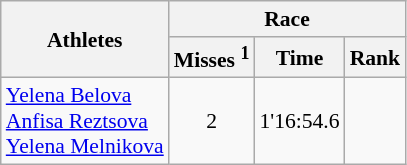<table class="wikitable" border="1" style="font-size:90%">
<tr>
<th rowspan=2>Athletes</th>
<th colspan=3>Race</th>
</tr>
<tr>
<th>Misses <sup>1</sup></th>
<th>Time</th>
<th>Rank</th>
</tr>
<tr>
<td> <a href='#'>Yelena Belova</a><br> <a href='#'>Anfisa Reztsova</a><br> <a href='#'>Yelena Melnikova</a></td>
<td align=center>2</td>
<td align=center>1'16:54.6</td>
<td align=center></td>
</tr>
</table>
